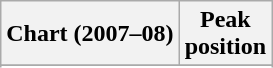<table class="wikitable sortable">
<tr>
<th>Chart (2007–08)</th>
<th>Peak<br>position</th>
</tr>
<tr>
</tr>
<tr>
</tr>
<tr>
</tr>
<tr>
</tr>
<tr>
</tr>
<tr>
</tr>
<tr>
</tr>
<tr>
</tr>
<tr>
</tr>
<tr>
</tr>
<tr>
</tr>
<tr>
</tr>
<tr>
</tr>
<tr>
</tr>
<tr>
</tr>
<tr>
</tr>
<tr>
</tr>
<tr>
</tr>
<tr>
</tr>
<tr>
</tr>
<tr>
</tr>
<tr>
</tr>
</table>
